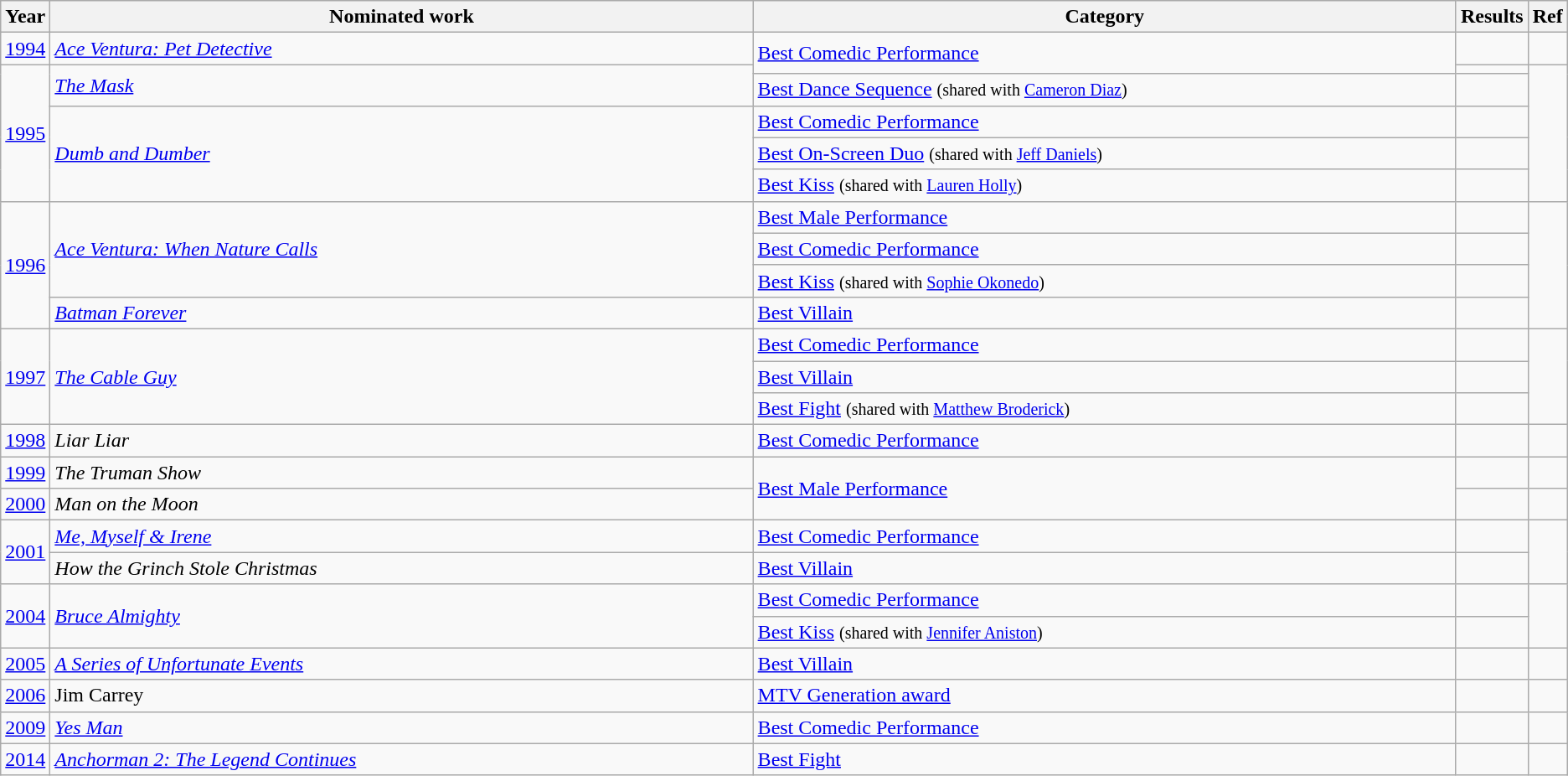<table class="wikitable">
<tr>
<th scope="col" style="width:1em;">Year</th>
<th scope="col" style="width:35em;">Nominated work</th>
<th scope="col" style="width:35em;">Category</th>
<th scope="col" style="width:1em;">Results</th>
<th scope="col" style="width:1em;">Ref</th>
</tr>
<tr>
<td><a href='#'>1994</a></td>
<td><em><a href='#'>Ace Ventura: Pet Detective</a></em></td>
<td rowspan="2"><a href='#'>Best Comedic Performance</a></td>
<td></td>
<td></td>
</tr>
<tr>
<td rowspan="5"><a href='#'>1995</a></td>
<td rowspan="2"><em><a href='#'>The Mask</a></em></td>
<td></td>
<td rowspan="5"></td>
</tr>
<tr>
<td><a href='#'>Best Dance Sequence</a> <small>(shared with <a href='#'>Cameron Diaz</a>)</small></td>
<td></td>
</tr>
<tr>
<td rowspan="3"><em><a href='#'>Dumb and Dumber</a></em></td>
<td><a href='#'>Best Comedic Performance</a></td>
<td></td>
</tr>
<tr>
<td><a href='#'>Best On-Screen Duo</a> <small>(shared with <a href='#'>Jeff Daniels</a>)</small></td>
<td></td>
</tr>
<tr>
<td><a href='#'>Best Kiss</a> <small>(shared with <a href='#'>Lauren Holly</a>)</small></td>
<td></td>
</tr>
<tr>
<td rowspan="4"><a href='#'>1996</a></td>
<td rowspan="3"><em><a href='#'>Ace Ventura: When Nature Calls</a></em></td>
<td><a href='#'>Best Male Performance</a></td>
<td></td>
<td rowspan="4"></td>
</tr>
<tr>
<td><a href='#'>Best Comedic Performance</a></td>
<td></td>
</tr>
<tr>
<td><a href='#'>Best Kiss</a> <small>(shared with <a href='#'>Sophie Okonedo</a>)</small></td>
<td></td>
</tr>
<tr>
<td><em><a href='#'>Batman Forever</a></em></td>
<td><a href='#'>Best Villain</a></td>
<td></td>
</tr>
<tr>
<td rowspan="3"><a href='#'>1997</a></td>
<td rowspan="3"><em><a href='#'>The Cable Guy</a></em></td>
<td><a href='#'>Best Comedic Performance</a></td>
<td></td>
<td rowspan="3"></td>
</tr>
<tr>
<td><a href='#'>Best Villain</a></td>
<td></td>
</tr>
<tr>
<td><a href='#'>Best Fight</a> <small>(shared with <a href='#'>Matthew Broderick</a>)</small></td>
<td></td>
</tr>
<tr>
<td><a href='#'>1998</a></td>
<td><em>Liar Liar</em></td>
<td><a href='#'>Best Comedic Performance</a></td>
<td></td>
<td></td>
</tr>
<tr>
<td><a href='#'>1999</a></td>
<td><em>The Truman Show</em></td>
<td rowspan="2"><a href='#'>Best Male Performance</a></td>
<td></td>
<td></td>
</tr>
<tr>
<td><a href='#'>2000</a></td>
<td><em>Man on the Moon</em></td>
<td></td>
<td></td>
</tr>
<tr>
<td rowspan="2"><a href='#'>2001</a></td>
<td><em><a href='#'>Me, Myself & Irene</a></em></td>
<td><a href='#'>Best Comedic Performance</a></td>
<td></td>
<td rowspan="2"></td>
</tr>
<tr>
<td><em>How the Grinch Stole Christmas</em></td>
<td><a href='#'>Best Villain</a></td>
<td></td>
</tr>
<tr>
<td rowspan="2"><a href='#'>2004</a></td>
<td rowspan="2"><em><a href='#'>Bruce Almighty</a></em></td>
<td><a href='#'>Best Comedic Performance</a></td>
<td></td>
<td rowspan="2"></td>
</tr>
<tr>
<td><a href='#'>Best Kiss</a> <small>(shared with <a href='#'>Jennifer Aniston</a>)</small></td>
<td></td>
</tr>
<tr>
<td><a href='#'>2005</a></td>
<td><em><a href='#'>A Series of Unfortunate Events</a></em></td>
<td><a href='#'>Best Villain</a></td>
<td></td>
<td></td>
</tr>
<tr>
<td><a href='#'>2006</a></td>
<td>Jim Carrey</td>
<td><a href='#'>MTV Generation award</a></td>
<td></td>
<td></td>
</tr>
<tr>
<td><a href='#'>2009</a></td>
<td><em><a href='#'>Yes Man</a></em></td>
<td><a href='#'>Best Comedic Performance</a></td>
<td></td>
<td></td>
</tr>
<tr>
<td><a href='#'>2014</a></td>
<td><em><a href='#'>Anchorman 2: The Legend Continues</a></em></td>
<td><a href='#'>Best Fight</a></td>
<td></td>
<td></td>
</tr>
</table>
